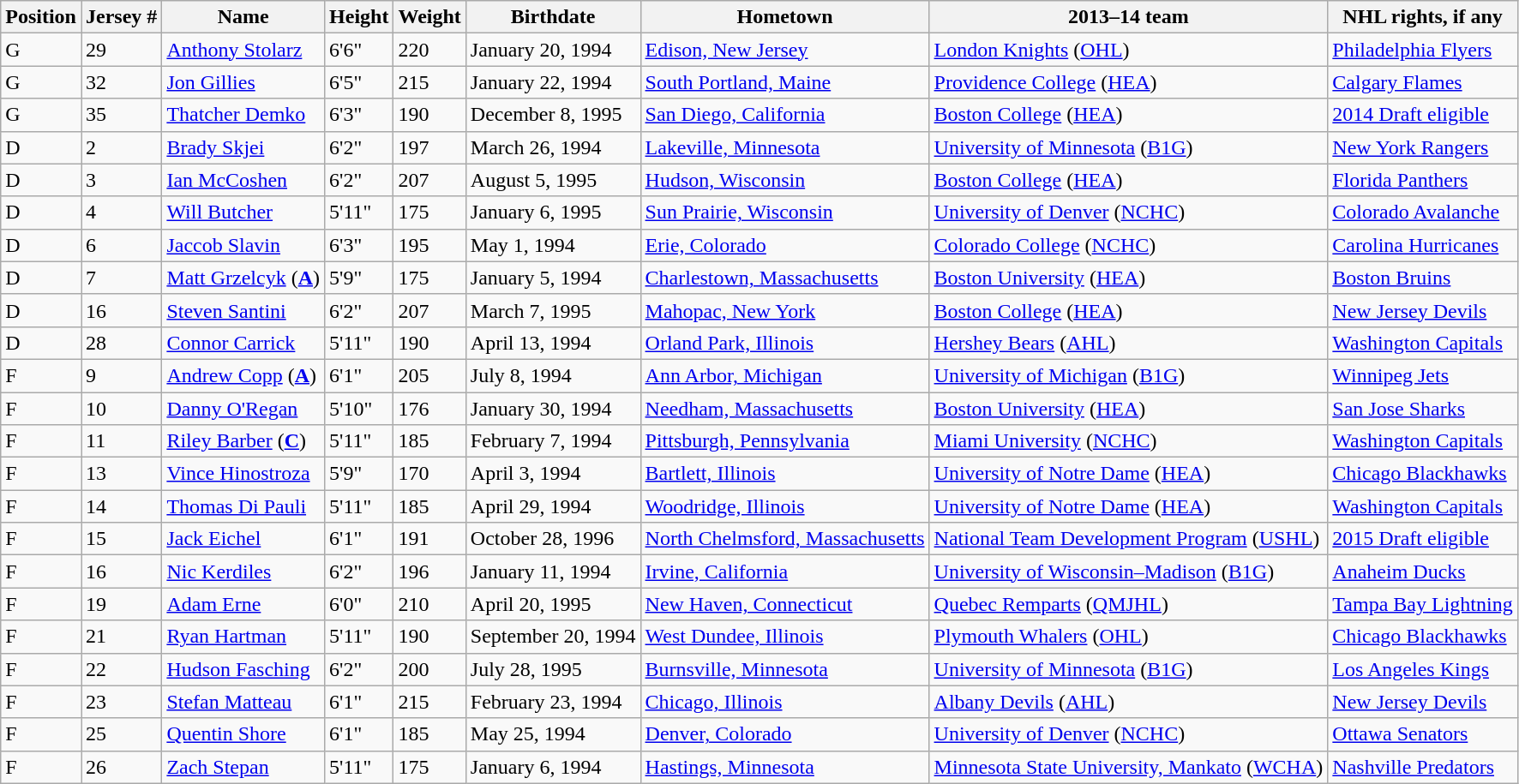<table class="wikitable sortable">
<tr>
<th>Position</th>
<th>Jersey #</th>
<th>Name</th>
<th>Height</th>
<th>Weight</th>
<th>Birthdate</th>
<th>Hometown</th>
<th>2013–14 team</th>
<th>NHL rights, if any</th>
</tr>
<tr>
<td>G</td>
<td>29</td>
<td><a href='#'>Anthony Stolarz</a></td>
<td>6'6"</td>
<td>220</td>
<td>January 20, 1994</td>
<td><a href='#'>Edison, New Jersey</a></td>
<td><a href='#'>London Knights</a> (<a href='#'>OHL</a>)</td>
<td><a href='#'>Philadelphia Flyers</a></td>
</tr>
<tr>
<td>G</td>
<td>32</td>
<td><a href='#'>Jon Gillies</a></td>
<td>6'5"</td>
<td>215</td>
<td>January 22, 1994</td>
<td><a href='#'>South Portland, Maine</a></td>
<td><a href='#'>Providence College</a> (<a href='#'>HEA</a>)</td>
<td><a href='#'>Calgary Flames</a></td>
</tr>
<tr>
<td>G</td>
<td>35</td>
<td><a href='#'>Thatcher Demko</a></td>
<td>6'3"</td>
<td>190</td>
<td>December 8, 1995</td>
<td><a href='#'>San Diego, California</a></td>
<td><a href='#'>Boston College</a> (<a href='#'>HEA</a>)</td>
<td><a href='#'>2014 Draft eligible</a></td>
</tr>
<tr>
<td>D</td>
<td>2</td>
<td><a href='#'>Brady Skjei</a></td>
<td>6'2"</td>
<td>197</td>
<td>March 26, 1994</td>
<td><a href='#'>Lakeville, Minnesota</a></td>
<td><a href='#'>University of Minnesota</a> (<a href='#'>B1G</a>)</td>
<td><a href='#'>New York Rangers</a></td>
</tr>
<tr>
<td>D</td>
<td>3</td>
<td><a href='#'>Ian McCoshen</a></td>
<td>6'2"</td>
<td>207</td>
<td>August 5, 1995</td>
<td><a href='#'>Hudson, Wisconsin</a></td>
<td><a href='#'>Boston College</a> (<a href='#'>HEA</a>)</td>
<td><a href='#'>Florida Panthers</a></td>
</tr>
<tr>
<td>D</td>
<td>4</td>
<td><a href='#'>Will Butcher</a></td>
<td>5'11"</td>
<td>175</td>
<td>January 6, 1995</td>
<td><a href='#'>Sun Prairie, Wisconsin</a></td>
<td><a href='#'>University of Denver</a> (<a href='#'>NCHC</a>)</td>
<td><a href='#'>Colorado Avalanche</a></td>
</tr>
<tr>
<td>D</td>
<td>6</td>
<td><a href='#'>Jaccob Slavin</a></td>
<td>6'3"</td>
<td>195</td>
<td>May 1, 1994</td>
<td><a href='#'>Erie, Colorado</a></td>
<td><a href='#'>Colorado College</a> (<a href='#'>NCHC</a>)</td>
<td><a href='#'>Carolina Hurricanes</a></td>
</tr>
<tr>
<td>D</td>
<td>7</td>
<td><a href='#'>Matt Grzelcyk</a> (<strong><a href='#'>A</a></strong>)</td>
<td>5'9"</td>
<td>175</td>
<td>January 5, 1994</td>
<td><a href='#'>Charlestown, Massachusetts</a></td>
<td><a href='#'>Boston University</a> (<a href='#'>HEA</a>)</td>
<td><a href='#'>Boston Bruins</a></td>
</tr>
<tr>
<td>D</td>
<td>16</td>
<td><a href='#'>Steven Santini</a></td>
<td>6'2"</td>
<td>207</td>
<td>March 7, 1995</td>
<td><a href='#'>Mahopac, New York</a></td>
<td><a href='#'>Boston College</a> (<a href='#'>HEA</a>)</td>
<td><a href='#'>New Jersey Devils</a></td>
</tr>
<tr>
<td>D</td>
<td>28</td>
<td><a href='#'>Connor Carrick</a></td>
<td>5'11"</td>
<td>190</td>
<td>April 13, 1994</td>
<td><a href='#'>Orland Park, Illinois</a></td>
<td><a href='#'>Hershey Bears</a> (<a href='#'>AHL</a>)</td>
<td><a href='#'>Washington Capitals</a></td>
</tr>
<tr>
<td>F</td>
<td>9</td>
<td><a href='#'>Andrew Copp</a> (<strong><a href='#'>A</a></strong>)</td>
<td>6'1"</td>
<td>205</td>
<td>July 8, 1994</td>
<td><a href='#'>Ann Arbor, Michigan</a></td>
<td><a href='#'>University of Michigan</a> (<a href='#'>B1G</a>)</td>
<td><a href='#'>Winnipeg Jets</a></td>
</tr>
<tr>
<td>F</td>
<td>10</td>
<td><a href='#'>Danny O'Regan</a></td>
<td>5'10"</td>
<td>176</td>
<td>January 30, 1994</td>
<td><a href='#'>Needham, Massachusetts</a></td>
<td><a href='#'>Boston University</a> (<a href='#'>HEA</a>)</td>
<td><a href='#'>San Jose Sharks</a></td>
</tr>
<tr>
<td>F</td>
<td>11</td>
<td><a href='#'>Riley Barber</a> (<strong><a href='#'>C</a></strong>)</td>
<td>5'11"</td>
<td>185</td>
<td>February 7, 1994</td>
<td><a href='#'>Pittsburgh, Pennsylvania</a></td>
<td><a href='#'>Miami University</a> (<a href='#'>NCHC</a>)</td>
<td><a href='#'>Washington Capitals</a></td>
</tr>
<tr>
<td>F</td>
<td>13</td>
<td><a href='#'>Vince Hinostroza</a></td>
<td>5'9"</td>
<td>170</td>
<td>April 3, 1994</td>
<td><a href='#'>Bartlett, Illinois</a></td>
<td><a href='#'>University of Notre Dame</a> (<a href='#'>HEA</a>)</td>
<td><a href='#'>Chicago Blackhawks</a></td>
</tr>
<tr>
<td>F</td>
<td>14</td>
<td><a href='#'>Thomas Di Pauli</a></td>
<td>5'11"</td>
<td>185</td>
<td>April 29, 1994</td>
<td><a href='#'>Woodridge, Illinois</a></td>
<td><a href='#'>University of Notre Dame</a> (<a href='#'>HEA</a>)</td>
<td><a href='#'>Washington Capitals</a></td>
</tr>
<tr>
<td>F</td>
<td>15</td>
<td><a href='#'>Jack Eichel</a></td>
<td>6'1"</td>
<td>191</td>
<td>October 28, 1996</td>
<td><a href='#'>North Chelmsford, Massachusetts</a></td>
<td><a href='#'>National Team Development Program</a> (<a href='#'>USHL</a>)</td>
<td><a href='#'>2015 Draft eligible</a></td>
</tr>
<tr>
<td>F</td>
<td>16</td>
<td><a href='#'>Nic Kerdiles</a></td>
<td>6'2"</td>
<td>196</td>
<td>January 11, 1994</td>
<td><a href='#'>Irvine, California</a></td>
<td><a href='#'>University of Wisconsin–Madison</a> (<a href='#'>B1G</a>)</td>
<td><a href='#'>Anaheim Ducks</a></td>
</tr>
<tr>
<td>F</td>
<td>19</td>
<td><a href='#'>Adam Erne</a></td>
<td>6'0"</td>
<td>210</td>
<td>April 20, 1995</td>
<td><a href='#'>New Haven, Connecticut</a></td>
<td><a href='#'>Quebec Remparts</a> (<a href='#'>QMJHL</a>)</td>
<td><a href='#'>Tampa Bay Lightning</a></td>
</tr>
<tr>
<td>F</td>
<td>21</td>
<td><a href='#'>Ryan Hartman</a></td>
<td>5'11"</td>
<td>190</td>
<td>September 20, 1994</td>
<td><a href='#'>West Dundee, Illinois</a></td>
<td><a href='#'>Plymouth Whalers</a> (<a href='#'>OHL</a>)</td>
<td><a href='#'>Chicago Blackhawks</a></td>
</tr>
<tr>
<td>F</td>
<td>22</td>
<td><a href='#'>Hudson Fasching</a></td>
<td>6'2"</td>
<td>200</td>
<td>July 28, 1995</td>
<td><a href='#'>Burnsville, Minnesota</a></td>
<td><a href='#'>University of Minnesota</a> (<a href='#'>B1G</a>)</td>
<td><a href='#'>Los Angeles Kings</a></td>
</tr>
<tr>
<td>F</td>
<td>23</td>
<td><a href='#'>Stefan Matteau</a></td>
<td>6'1"</td>
<td>215</td>
<td>February 23, 1994</td>
<td><a href='#'>Chicago, Illinois</a></td>
<td><a href='#'>Albany Devils</a> (<a href='#'>AHL</a>)</td>
<td><a href='#'>New Jersey Devils</a></td>
</tr>
<tr>
<td>F</td>
<td>25</td>
<td><a href='#'>Quentin Shore</a></td>
<td>6'1"</td>
<td>185</td>
<td>May 25, 1994</td>
<td><a href='#'>Denver, Colorado</a></td>
<td><a href='#'>University of Denver</a> (<a href='#'>NCHC</a>)</td>
<td><a href='#'>Ottawa Senators</a></td>
</tr>
<tr>
<td>F</td>
<td>26</td>
<td><a href='#'>Zach Stepan</a></td>
<td>5'11"</td>
<td>175</td>
<td>January 6, 1994</td>
<td><a href='#'>Hastings, Minnesota</a></td>
<td><a href='#'>Minnesota State University, Mankato</a> (<a href='#'>WCHA</a>)</td>
<td><a href='#'>Nashville Predators</a></td>
</tr>
</table>
